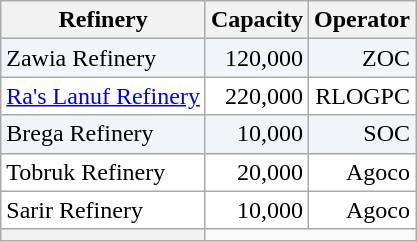<table class="wikitable">
<tr>
<th>Refinery</th>
<th>Capacity</th>
<th>Operator</th>
</tr>
<tr bgcolor="f1f5fa" align="right">
<td align="left">Zawia Refinery</td>
<td>120,000</td>
<td>ZOC</td>
</tr>
<tr bgcolor="ffffff" align="right">
<td align="left"><a href='#'>Ra's Lanuf Refinery</a></td>
<td>220,000</td>
<td>RLOGPC</td>
</tr>
<tr bgcolor="f1f5fa" align="right">
<td align="left">Brega Refinery</td>
<td>10,000</td>
<td>SOC</td>
</tr>
<tr bgcolor="ffffff" align="right">
<td align="left">Tobruk Refinery</td>
<td>20,000</td>
<td>Agoco</td>
</tr>
<tr bgcolor="ffffff" align="right">
<td align="left">Sarir Refinery</td>
<td>10,000</td>
<td>Agoco</td>
</tr>
<tr>
<th></th>
</tr>
</table>
